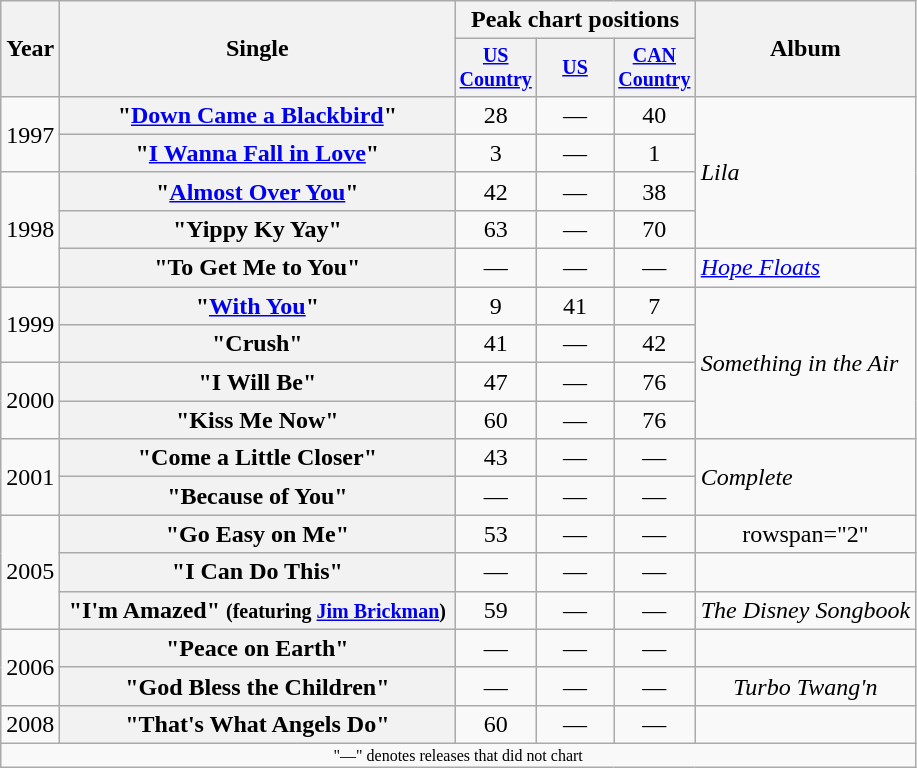<table class="wikitable plainrowheaders" style="text-align:center;">
<tr>
<th rowspan="2">Year</th>
<th rowspan="2" style="width:16em;">Single</th>
<th colspan="3">Peak chart positions</th>
<th rowspan="2">Album</th>
</tr>
<tr style="font-size:smaller;">
<th width="45"><a href='#'>US Country</a><br></th>
<th width="45"><a href='#'>US</a><br></th>
<th width="45"><a href='#'>CAN Country</a><br></th>
</tr>
<tr>
<td rowspan="2">1997</td>
<th scope="row">"<a href='#'>Down Came a Blackbird</a>"</th>
<td>28</td>
<td>—</td>
<td>40</td>
<td align="left" rowspan="4"><em>Lila</em></td>
</tr>
<tr>
<th scope="row">"<a href='#'>I Wanna Fall in Love</a>"</th>
<td>3</td>
<td>—</td>
<td>1</td>
</tr>
<tr>
<td rowspan="3">1998</td>
<th scope="row">"<a href='#'>Almost Over You</a>"</th>
<td>42</td>
<td>—</td>
<td>38</td>
</tr>
<tr>
<th scope="row">"Yippy Ky Yay"</th>
<td>63</td>
<td>—</td>
<td>70</td>
</tr>
<tr>
<th scope="row">"To Get Me to You"</th>
<td>—</td>
<td>—</td>
<td>—</td>
<td align="left"><em><a href='#'>Hope Floats</a></em> </td>
</tr>
<tr>
<td rowspan="2">1999</td>
<th scope="row">"<a href='#'>With You</a>"</th>
<td>9</td>
<td>41</td>
<td>7</td>
<td align="left" rowspan="4"><em>Something in the Air</em></td>
</tr>
<tr>
<th scope="row">"Crush"</th>
<td>41</td>
<td>—</td>
<td>42</td>
</tr>
<tr>
<td rowspan="2">2000</td>
<th scope="row">"I Will Be"</th>
<td>47</td>
<td>—</td>
<td>76</td>
</tr>
<tr>
<th scope="row">"Kiss Me Now"</th>
<td>60</td>
<td>—</td>
<td>76</td>
</tr>
<tr>
<td rowspan="2">2001</td>
<th scope="row">"Come a Little Closer"</th>
<td>43</td>
<td>—</td>
<td>—</td>
<td align="left" rowspan="2"><em>Complete</em></td>
</tr>
<tr>
<th scope="row">"Because of You"</th>
<td>—</td>
<td>—</td>
<td>—</td>
</tr>
<tr>
<td rowspan="3">2005</td>
<th scope="row">"Go Easy on Me"</th>
<td>53</td>
<td>—</td>
<td>—</td>
<td>rowspan="2" </td>
</tr>
<tr>
<th scope="row">"I Can Do This"</th>
<td>—</td>
<td>—</td>
<td>—</td>
</tr>
<tr>
<th scope="row">"I'm Amazed" <small>(featuring <a href='#'>Jim Brickman</a>)</small></th>
<td>59</td>
<td>—</td>
<td>—</td>
<td align="left"><em>The Disney Songbook</em></td>
</tr>
<tr>
<td rowspan=2>2006</td>
<th scope="row">"Peace on Earth"</th>
<td>—</td>
<td>—</td>
<td>—</td>
<td></td>
</tr>
<tr>
<th scope="row">"God Bless the Children" </th>
<td>—</td>
<td>—</td>
<td>—</td>
<td><em>Turbo Twang'n</em></td>
</tr>
<tr>
<td>2008</td>
<th scope="row">"That's What Angels Do"</th>
<td>60</td>
<td>—</td>
<td>—</td>
<td></td>
</tr>
<tr>
<td colspan="6" style="font-size:8pt">"—" denotes releases that did not chart</td>
</tr>
</table>
